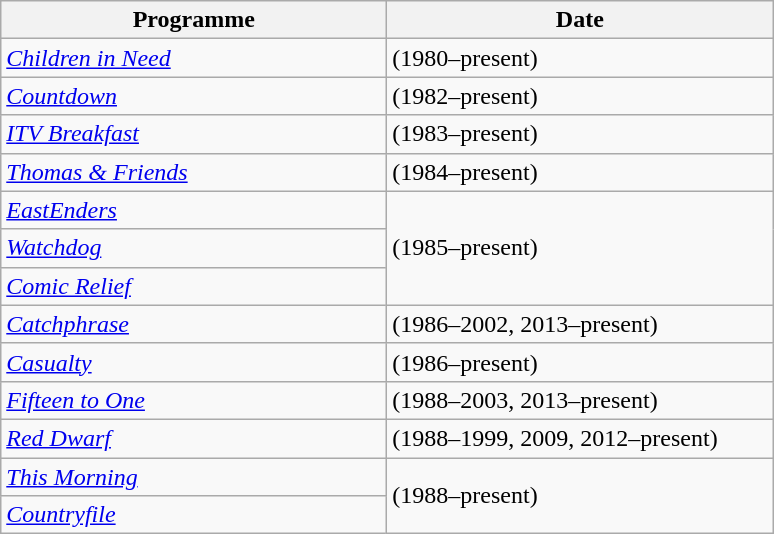<table class="wikitable">
<tr>
<th width=250>Programme</th>
<th width=250>Date</th>
</tr>
<tr>
<td><em><a href='#'>Children in Need</a></em></td>
<td>(1980–present)</td>
</tr>
<tr>
<td><em><a href='#'>Countdown</a></em></td>
<td>(1982–present)</td>
</tr>
<tr>
<td><em><a href='#'>ITV Breakfast</a></em></td>
<td>(1983–present)</td>
</tr>
<tr>
<td><em><a href='#'>Thomas & Friends</a></em></td>
<td>(1984–present)</td>
</tr>
<tr>
<td><em><a href='#'>EastEnders</a></em></td>
<td rowspan="3">(1985–present)</td>
</tr>
<tr>
<td><em><a href='#'>Watchdog</a></em></td>
</tr>
<tr>
<td><em><a href='#'>Comic Relief</a></em></td>
</tr>
<tr>
<td><em><a href='#'>Catchphrase</a></em></td>
<td>(1986–2002, 2013–present)</td>
</tr>
<tr>
<td><em><a href='#'>Casualty</a></em></td>
<td>(1986–present)</td>
</tr>
<tr>
<td><em><a href='#'>Fifteen to One</a></em></td>
<td>(1988–2003, 2013–present)</td>
</tr>
<tr>
<td><em><a href='#'>Red Dwarf</a></em></td>
<td>(1988–1999, 2009, 2012–present)</td>
</tr>
<tr>
<td><em><a href='#'>This Morning</a></em></td>
<td rowspan="2">(1988–present)</td>
</tr>
<tr>
<td><em><a href='#'>Countryfile</a></em></td>
</tr>
</table>
